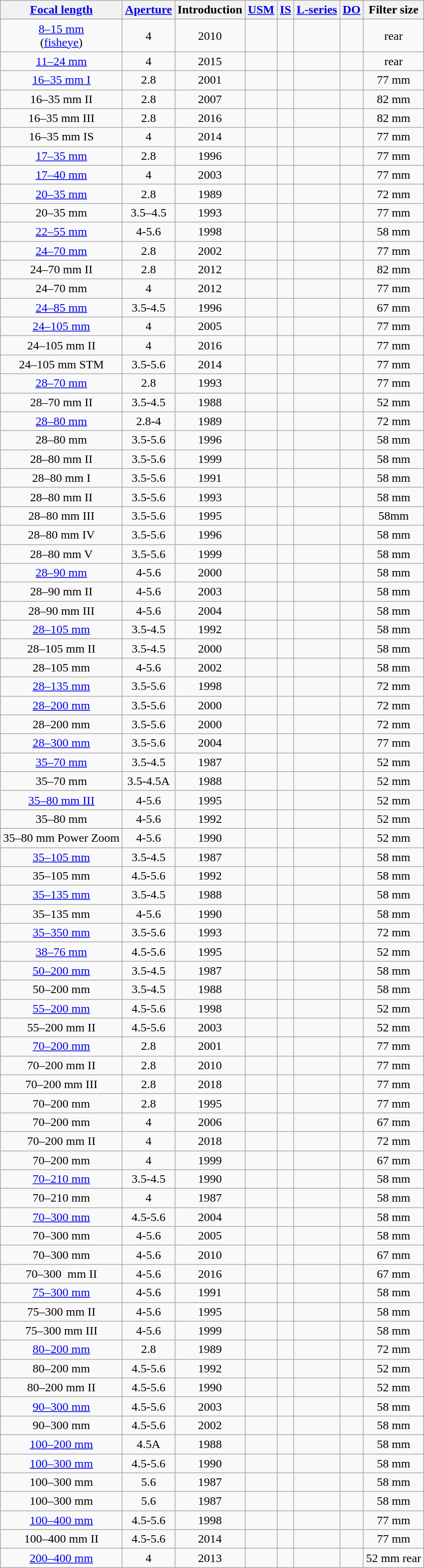<table class="wikitable sortable" style="text-align:center">
<tr ">
<th><a href='#'>Focal length</a></th>
<th><a href='#'>Aperture</a></th>
<th>Introduction</th>
<th><a href='#'>USM</a></th>
<th><a href='#'>IS</a></th>
<th><a href='#'>L-series</a></th>
<th><a href='#'>DO</a></th>
<th>Filter size</th>
</tr>
<tr>
<td><a href='#'>8–15 mm</a> <br>(<a href='#'>fisheye</a>)</td>
<td>4</td>
<td>2010</td>
<td></td>
<td></td>
<td></td>
<td></td>
<td>rear</td>
</tr>
<tr>
<td><a href='#'>11–24 mm</a></td>
<td>4</td>
<td>2015</td>
<td></td>
<td></td>
<td></td>
<td></td>
<td>rear</td>
</tr>
<tr>
<td><a href='#'>16–35 mm I</a></td>
<td>2.8</td>
<td>2001</td>
<td></td>
<td></td>
<td></td>
<td></td>
<td>77 mm</td>
</tr>
<tr>
<td>16–35 mm II</td>
<td>2.8</td>
<td>2007</td>
<td></td>
<td></td>
<td></td>
<td></td>
<td>82 mm</td>
</tr>
<tr>
<td>16–35 mm III</td>
<td>2.8</td>
<td>2016</td>
<td></td>
<td></td>
<td></td>
<td></td>
<td>82 mm</td>
</tr>
<tr>
<td>16–35 mm IS</td>
<td>4</td>
<td>2014</td>
<td></td>
<td></td>
<td></td>
<td></td>
<td>77 mm</td>
</tr>
<tr>
<td><a href='#'>17–35 mm</a></td>
<td>2.8</td>
<td>1996</td>
<td></td>
<td></td>
<td></td>
<td></td>
<td>77 mm</td>
</tr>
<tr>
<td><a href='#'>17–40 mm</a></td>
<td>4</td>
<td>2003</td>
<td></td>
<td></td>
<td></td>
<td></td>
<td>77 mm</td>
</tr>
<tr>
<td><a href='#'>20–35 mm</a></td>
<td>2.8</td>
<td>1989</td>
<td></td>
<td></td>
<td></td>
<td></td>
<td>72 mm</td>
</tr>
<tr>
<td>20–35 mm</td>
<td>3.5–4.5</td>
<td>1993</td>
<td></td>
<td></td>
<td></td>
<td></td>
<td>77 mm</td>
</tr>
<tr>
<td><a href='#'>22–55 mm</a></td>
<td>4-5.6</td>
<td>1998</td>
<td></td>
<td></td>
<td></td>
<td></td>
<td>58 mm</td>
</tr>
<tr>
<td><a href='#'>24–70 mm</a></td>
<td>2.8</td>
<td>2002</td>
<td></td>
<td></td>
<td></td>
<td></td>
<td>77 mm</td>
</tr>
<tr>
<td>24–70 mm II</td>
<td>2.8</td>
<td>2012</td>
<td></td>
<td></td>
<td></td>
<td></td>
<td>82 mm</td>
</tr>
<tr>
<td>24–70 mm</td>
<td>4</td>
<td>2012</td>
<td></td>
<td></td>
<td></td>
<td></td>
<td>77 mm</td>
</tr>
<tr>
<td><a href='#'>24–85 mm</a></td>
<td>3.5-4.5</td>
<td>1996</td>
<td></td>
<td></td>
<td></td>
<td></td>
<td>67 mm</td>
</tr>
<tr>
<td><a href='#'>24–105 mm</a></td>
<td>4</td>
<td>2005</td>
<td></td>
<td></td>
<td></td>
<td></td>
<td>77 mm</td>
</tr>
<tr>
<td>24–105 mm II</td>
<td>4</td>
<td>2016</td>
<td></td>
<td></td>
<td></td>
<td></td>
<td>77 mm</td>
</tr>
<tr>
<td>24–105 mm STM</td>
<td>3.5-5.6</td>
<td>2014</td>
<td></td>
<td></td>
<td></td>
<td></td>
<td>77 mm</td>
</tr>
<tr>
<td><a href='#'>28–70 mm</a></td>
<td>2.8</td>
<td>1993</td>
<td></td>
<td></td>
<td></td>
<td></td>
<td>77 mm</td>
</tr>
<tr>
<td>28–70 mm II</td>
<td>3.5-4.5</td>
<td>1988</td>
<td></td>
<td></td>
<td></td>
<td></td>
<td>52 mm</td>
</tr>
<tr>
<td><a href='#'>28–80 mm</a></td>
<td>2.8-4</td>
<td>1989</td>
<td></td>
<td></td>
<td></td>
<td></td>
<td>72 mm</td>
</tr>
<tr>
<td>28–80 mm</td>
<td>3.5-5.6</td>
<td>1996</td>
<td></td>
<td></td>
<td></td>
<td></td>
<td>58 mm</td>
</tr>
<tr>
<td>28–80 mm II</td>
<td>3.5-5.6</td>
<td>1999</td>
<td></td>
<td></td>
<td></td>
<td></td>
<td>58 mm</td>
</tr>
<tr>
<td>28–80 mm I</td>
<td>3.5-5.6</td>
<td>1991</td>
<td></td>
<td></td>
<td></td>
<td></td>
<td>58 mm</td>
</tr>
<tr>
<td>28–80 mm II</td>
<td>3.5-5.6</td>
<td>1993</td>
<td></td>
<td></td>
<td></td>
<td></td>
<td>58 mm</td>
</tr>
<tr>
<td>28–80 mm III</td>
<td>3.5-5.6</td>
<td>1995</td>
<td></td>
<td></td>
<td></td>
<td></td>
<td>58mm</td>
</tr>
<tr>
<td>28–80 mm IV</td>
<td>3.5-5.6</td>
<td>1996</td>
<td></td>
<td></td>
<td></td>
<td></td>
<td>58 mm</td>
</tr>
<tr>
<td>28–80 mm V</td>
<td>3.5-5.6</td>
<td>1999</td>
<td></td>
<td></td>
<td></td>
<td></td>
<td>58 mm</td>
</tr>
<tr>
<td><a href='#'>28–90 mm</a></td>
<td>4-5.6</td>
<td>2000</td>
<td></td>
<td></td>
<td></td>
<td></td>
<td>58 mm</td>
</tr>
<tr>
<td>28–90 mm II</td>
<td>4-5.6</td>
<td>2003</td>
<td></td>
<td></td>
<td></td>
<td></td>
<td>58 mm</td>
</tr>
<tr>
<td>28–90 mm III</td>
<td>4-5.6</td>
<td>2004</td>
<td></td>
<td></td>
<td></td>
<td></td>
<td>58 mm</td>
</tr>
<tr>
<td><a href='#'>28–105 mm</a></td>
<td>3.5-4.5</td>
<td>1992</td>
<td></td>
<td></td>
<td></td>
<td></td>
<td>58 mm</td>
</tr>
<tr>
<td>28–105 mm II</td>
<td>3.5-4.5</td>
<td>2000</td>
<td></td>
<td></td>
<td></td>
<td></td>
<td>58 mm</td>
</tr>
<tr>
<td>28–105 mm</td>
<td>4-5.6</td>
<td>2002</td>
<td></td>
<td></td>
<td></td>
<td></td>
<td>58 mm</td>
</tr>
<tr>
<td><a href='#'>28–135 mm</a></td>
<td>3.5-5.6</td>
<td>1998</td>
<td></td>
<td></td>
<td></td>
<td></td>
<td>72 mm</td>
</tr>
<tr>
<td><a href='#'>28–200 mm</a></td>
<td>3.5-5.6</td>
<td>2000</td>
<td></td>
<td></td>
<td></td>
<td></td>
<td>72 mm</td>
</tr>
<tr>
<td>28–200 mm</td>
<td>3.5-5.6</td>
<td>2000</td>
<td></td>
<td></td>
<td></td>
<td></td>
<td>72 mm</td>
</tr>
<tr>
<td><a href='#'>28–300 mm</a></td>
<td>3.5-5.6</td>
<td>2004</td>
<td></td>
<td></td>
<td></td>
<td></td>
<td>77 mm</td>
</tr>
<tr>
<td><a href='#'>35–70 mm</a></td>
<td>3.5-4.5</td>
<td>1987</td>
<td></td>
<td></td>
<td></td>
<td></td>
<td>52 mm</td>
</tr>
<tr>
<td>35–70 mm</td>
<td>3.5-4.5A</td>
<td>1988</td>
<td></td>
<td></td>
<td></td>
<td></td>
<td>52 mm</td>
</tr>
<tr>
<td><a href='#'>35–80 mm III</a></td>
<td>4-5.6</td>
<td>1995</td>
<td></td>
<td></td>
<td></td>
<td></td>
<td>52 mm</td>
</tr>
<tr>
<td>35–80 mm</td>
<td>4-5.6</td>
<td>1992</td>
<td></td>
<td></td>
<td></td>
<td></td>
<td>52 mm</td>
</tr>
<tr>
<td>35–80 mm Power Zoom</td>
<td>4-5.6</td>
<td>1990</td>
<td></td>
<td></td>
<td></td>
<td></td>
<td>52 mm</td>
</tr>
<tr>
<td><a href='#'>35–105 mm</a></td>
<td>3.5-4.5</td>
<td>1987</td>
<td></td>
<td></td>
<td></td>
<td></td>
<td>58 mm</td>
</tr>
<tr>
<td>35–105 mm</td>
<td>4.5-5.6</td>
<td>1992</td>
<td></td>
<td></td>
<td></td>
<td></td>
<td>58 mm</td>
</tr>
<tr>
<td><a href='#'>35–135 mm</a></td>
<td>3.5-4.5</td>
<td>1988</td>
<td></td>
<td></td>
<td></td>
<td></td>
<td>58 mm</td>
</tr>
<tr>
<td>35–135 mm</td>
<td>4-5.6</td>
<td>1990</td>
<td></td>
<td></td>
<td></td>
<td></td>
<td>58 mm</td>
</tr>
<tr>
<td><a href='#'>35–350 mm</a></td>
<td>3.5-5.6</td>
<td>1993</td>
<td></td>
<td></td>
<td></td>
<td></td>
<td>72 mm</td>
</tr>
<tr>
<td><a href='#'>38–76 mm</a></td>
<td>4.5-5.6</td>
<td>1995</td>
<td></td>
<td></td>
<td></td>
<td></td>
<td>52 mm</td>
</tr>
<tr>
<td><a href='#'>50–200 mm</a></td>
<td>3.5-4.5</td>
<td>1987</td>
<td></td>
<td></td>
<td></td>
<td></td>
<td>58 mm</td>
</tr>
<tr>
<td>50–200 mm</td>
<td>3.5-4.5</td>
<td>1988</td>
<td></td>
<td></td>
<td></td>
<td></td>
<td>58 mm</td>
</tr>
<tr>
<td><a href='#'>55–200 mm</a></td>
<td>4.5-5.6</td>
<td>1998</td>
<td></td>
<td></td>
<td></td>
<td></td>
<td>52 mm</td>
</tr>
<tr>
<td>55–200 mm II</td>
<td>4.5-5.6</td>
<td>2003</td>
<td></td>
<td></td>
<td></td>
<td></td>
<td>52 mm</td>
</tr>
<tr>
<td><a href='#'>70–200 mm</a></td>
<td>2.8</td>
<td>2001</td>
<td></td>
<td></td>
<td></td>
<td></td>
<td>77 mm</td>
</tr>
<tr>
<td>70–200 mm II</td>
<td>2.8</td>
<td>2010</td>
<td></td>
<td></td>
<td></td>
<td></td>
<td>77 mm</td>
</tr>
<tr>
<td>70–200 mm III</td>
<td>2.8</td>
<td>2018</td>
<td></td>
<td></td>
<td></td>
<td></td>
<td>77 mm</td>
</tr>
<tr>
<td>70–200 mm</td>
<td>2.8</td>
<td>1995</td>
<td></td>
<td></td>
<td></td>
<td></td>
<td>77 mm</td>
</tr>
<tr>
<td>70–200 mm</td>
<td>4</td>
<td>2006</td>
<td></td>
<td></td>
<td></td>
<td></td>
<td>67 mm</td>
</tr>
<tr>
<td>70–200 mm II</td>
<td>4</td>
<td>2018</td>
<td></td>
<td></td>
<td></td>
<td></td>
<td>72 mm</td>
</tr>
<tr>
<td>70–200 mm</td>
<td>4</td>
<td>1999</td>
<td></td>
<td></td>
<td></td>
<td></td>
<td>67 mm</td>
</tr>
<tr>
<td><a href='#'>70–210 mm</a></td>
<td>3.5-4.5</td>
<td>1990</td>
<td></td>
<td></td>
<td></td>
<td></td>
<td>58 mm</td>
</tr>
<tr>
<td>70–210 mm</td>
<td>4</td>
<td>1987</td>
<td></td>
<td></td>
<td></td>
<td></td>
<td>58 mm</td>
</tr>
<tr>
<td><a href='#'>70–300 mm</a></td>
<td>4.5-5.6</td>
<td>2004</td>
<td></td>
<td></td>
<td></td>
<td></td>
<td>58 mm</td>
</tr>
<tr>
<td>70–300 mm</td>
<td>4-5.6</td>
<td>2005</td>
<td></td>
<td></td>
<td></td>
<td></td>
<td>58 mm</td>
</tr>
<tr>
<td>70–300 mm</td>
<td>4-5.6</td>
<td>2010</td>
<td></td>
<td></td>
<td></td>
<td></td>
<td>67 mm</td>
</tr>
<tr>
<td>70–300  mm II</td>
<td>4-5.6</td>
<td>2016</td>
<td></td>
<td></td>
<td></td>
<td></td>
<td>67 mm</td>
</tr>
<tr>
<td><a href='#'>75–300 mm</a></td>
<td>4-5.6</td>
<td>1991</td>
<td></td>
<td></td>
<td></td>
<td></td>
<td>58 mm</td>
</tr>
<tr>
<td>75–300 mm II</td>
<td>4-5.6</td>
<td>1995</td>
<td></td>
<td></td>
<td></td>
<td></td>
<td>58 mm</td>
</tr>
<tr>
<td>75–300 mm III</td>
<td>4-5.6</td>
<td>1999</td>
<td></td>
<td></td>
<td></td>
<td></td>
<td>58 mm</td>
</tr>
<tr>
<td><a href='#'>80–200 mm</a></td>
<td>2.8</td>
<td>1989</td>
<td></td>
<td></td>
<td></td>
<td></td>
<td>72 mm</td>
</tr>
<tr>
<td>80–200 mm</td>
<td>4.5-5.6</td>
<td>1992</td>
<td></td>
<td></td>
<td></td>
<td></td>
<td>52 mm</td>
</tr>
<tr>
<td>80–200 mm II</td>
<td>4.5-5.6</td>
<td>1990</td>
<td></td>
<td></td>
<td></td>
<td></td>
<td>52 mm</td>
</tr>
<tr>
<td><a href='#'>90–300 mm</a></td>
<td>4.5-5.6</td>
<td>2003</td>
<td></td>
<td></td>
<td></td>
<td></td>
<td>58 mm</td>
</tr>
<tr>
<td>90–300 mm</td>
<td>4.5-5.6</td>
<td>2002</td>
<td></td>
<td></td>
<td></td>
<td></td>
<td>58 mm</td>
</tr>
<tr>
<td><a href='#'>100–200 mm</a></td>
<td>4.5A</td>
<td>1988</td>
<td></td>
<td></td>
<td></td>
<td></td>
<td>58 mm</td>
</tr>
<tr>
<td><a href='#'>100–300 mm</a></td>
<td>4.5-5.6</td>
<td>1990</td>
<td></td>
<td></td>
<td></td>
<td></td>
<td>58 mm</td>
</tr>
<tr>
<td>100–300 mm</td>
<td>5.6</td>
<td>1987</td>
<td></td>
<td></td>
<td></td>
<td></td>
<td>58 mm</td>
</tr>
<tr>
<td>100–300 mm</td>
<td>5.6</td>
<td>1987</td>
<td></td>
<td></td>
<td></td>
<td></td>
<td>58 mm</td>
</tr>
<tr>
<td><a href='#'>100–400 mm</a></td>
<td>4.5-5.6</td>
<td>1998</td>
<td></td>
<td></td>
<td></td>
<td></td>
<td>77 mm</td>
</tr>
<tr>
<td>100–400 mm II</td>
<td>4.5-5.6</td>
<td>2014</td>
<td></td>
<td></td>
<td></td>
<td></td>
<td>77 mm</td>
</tr>
<tr>
<td><a href='#'>200–400 mm</a></td>
<td>4</td>
<td>2013</td>
<td></td>
<td></td>
<td></td>
<td></td>
<td>52 mm rear</td>
</tr>
</table>
